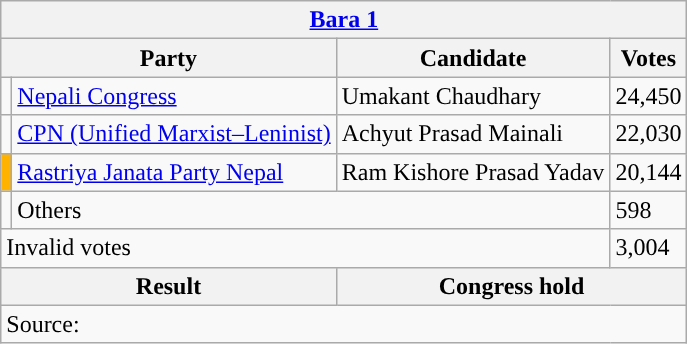<table class="wikitable">
<tr>
<th colspan="4"><a href='#'>Bara 1</a></th>
</tr>
<tr>
<th colspan="2">Party</th>
<th>Candidate</th>
<th>Votes</th>
</tr>
<tr>
<td style="background-color:"></td>
<td><a href='#'>Nepali Congress</a></td>
<td>Umakant Chaudhary</td>
<td>24,450</td>
</tr>
<tr>
<td style="background-color:"></td>
<td><a href='#'>CPN (Unified Marxist–Leninist)</a></td>
<td>Achyut Prasad Mainali</td>
<td>22,030</td>
</tr>
<tr>
<td style="background-color:#ffb300"></td>
<td><a href='#'>Rastriya Janata Party Nepal</a></td>
<td>Ram Kishore Prasad Yadav</td>
<td>20,144</td>
</tr>
<tr>
<td></td>
<td colspan="2">Others</td>
<td>598</td>
</tr>
<tr>
<td colspan="3">Invalid votes</td>
<td>3,004</td>
</tr>
<tr>
<th colspan="2">Result</th>
<th colspan="2">Congress hold</th>
</tr>
<tr>
<td colspan="4">Source: </td>
</tr>
</table>
